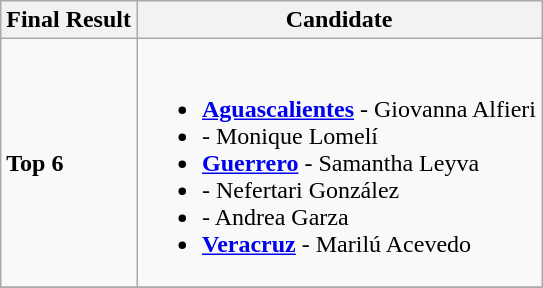<table class="wikitable">
<tr>
<th>Final Result</th>
<th>Candidate</th>
</tr>
<tr>
<td><strong>Top 6</strong></td>
<td><br><ul><li><strong> <a href='#'>Aguascalientes</a></strong> - Giovanna Alfieri</li><li><strong></strong> - Monique Lomelí</li><li><strong> <a href='#'>Guerrero</a></strong> - Samantha Leyva</li><li><strong></strong> - Nefertari González</li><li><strong></strong> - Andrea Garza</li><li><strong> <a href='#'>Veracruz</a></strong> - Marilú Acevedo</li></ul></td>
</tr>
<tr>
</tr>
</table>
